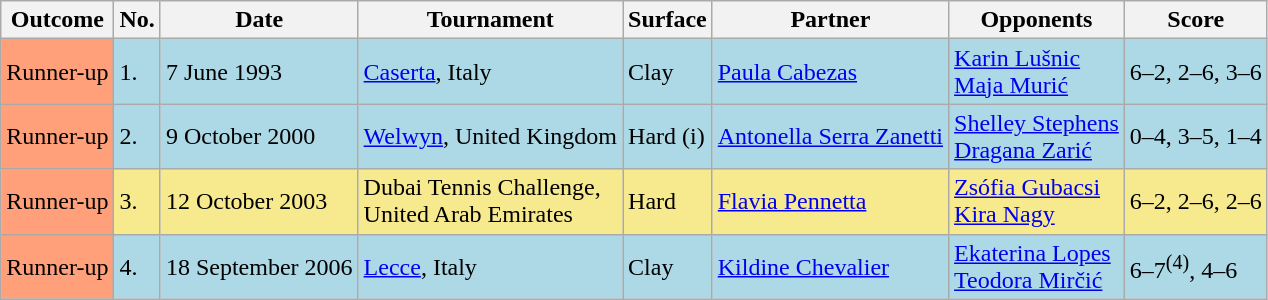<table class="sortable wikitable">
<tr>
<th>Outcome</th>
<th>No.</th>
<th>Date</th>
<th>Tournament</th>
<th>Surface</th>
<th>Partner</th>
<th>Opponents</th>
<th class="unsortable">Score</th>
</tr>
<tr style="background:lightblue;">
<td style="background:#ffa07a;">Runner-up</td>
<td>1.</td>
<td>7 June 1993</td>
<td><a href='#'>Caserta</a>, Italy</td>
<td>Clay</td>
<td> <a href='#'>Paula Cabezas</a></td>
<td> <a href='#'>Karin Lušnic</a> <br>  <a href='#'>Maja Murić</a></td>
<td>6–2, 2–6, 3–6</td>
</tr>
<tr style="background:lightblue;">
<td style="background:#ffa07a;">Runner-up</td>
<td>2.</td>
<td>9 October 2000</td>
<td><a href='#'>Welwyn</a>, United Kingdom</td>
<td>Hard (i)</td>
<td> <a href='#'>Antonella Serra Zanetti</a></td>
<td> <a href='#'>Shelley Stephens</a> <br>  <a href='#'>Dragana Zarić</a></td>
<td>0–4, 3–5, 1–4</td>
</tr>
<tr style="background:#f7e98e;">
<td style="background:#ffa07a;">Runner-up</td>
<td>3.</td>
<td>12 October 2003</td>
<td>Dubai Tennis Challenge, <br>United Arab Emirates</td>
<td>Hard</td>
<td> <a href='#'>Flavia Pennetta</a></td>
<td> <a href='#'>Zsófia Gubacsi</a> <br>  <a href='#'>Kira Nagy</a></td>
<td>6–2, 2–6, 2–6</td>
</tr>
<tr style="background:lightblue;">
<td bgcolor="FFA07A">Runner-up</td>
<td>4.</td>
<td>18 September 2006</td>
<td><a href='#'>Lecce</a>, Italy</td>
<td>Clay</td>
<td> <a href='#'>Kildine Chevalier</a></td>
<td> <a href='#'>Ekaterina Lopes</a> <br>  <a href='#'>Teodora Mirčić</a></td>
<td>6–7<sup>(4)</sup>, 4–6</td>
</tr>
</table>
